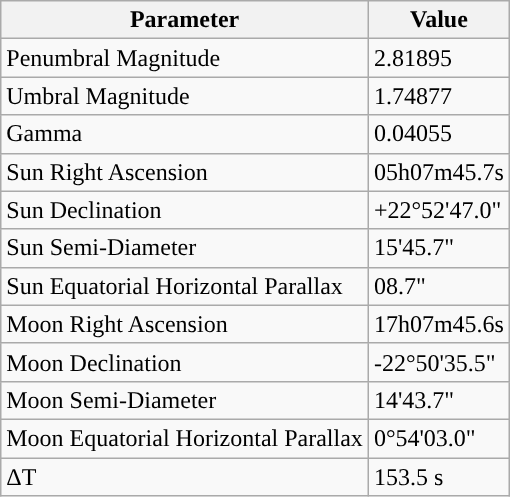<table class="wikitable">
<tr>
<th>Parameter</th>
<th>Value</th>
</tr>
<tr>
<td>Penumbral Magnitude</td>
<td>2.81895</td>
</tr>
<tr>
<td>Umbral Magnitude</td>
<td>1.74877</td>
</tr>
<tr>
<td>Gamma</td>
<td>0.04055</td>
</tr>
<tr>
<td>Sun Right Ascension</td>
<td>05h07m45.7s</td>
</tr>
<tr>
<td>Sun Declination</td>
<td>+22°52'47.0"</td>
</tr>
<tr>
<td>Sun Semi-Diameter</td>
<td>15'45.7"</td>
</tr>
<tr>
<td>Sun Equatorial Horizontal Parallax</td>
<td>08.7"</td>
</tr>
<tr>
<td>Moon Right Ascension</td>
<td>17h07m45.6s</td>
</tr>
<tr>
<td>Moon Declination</td>
<td>-22°50'35.5"</td>
</tr>
<tr>
<td>Moon Semi-Diameter</td>
<td>14'43.7"</td>
</tr>
<tr>
<td>Moon Equatorial Horizontal Parallax</td>
<td>0°54'03.0"</td>
</tr>
<tr>
<td>ΔT</td>
<td>153.5 s</td>
</tr>
</table>
